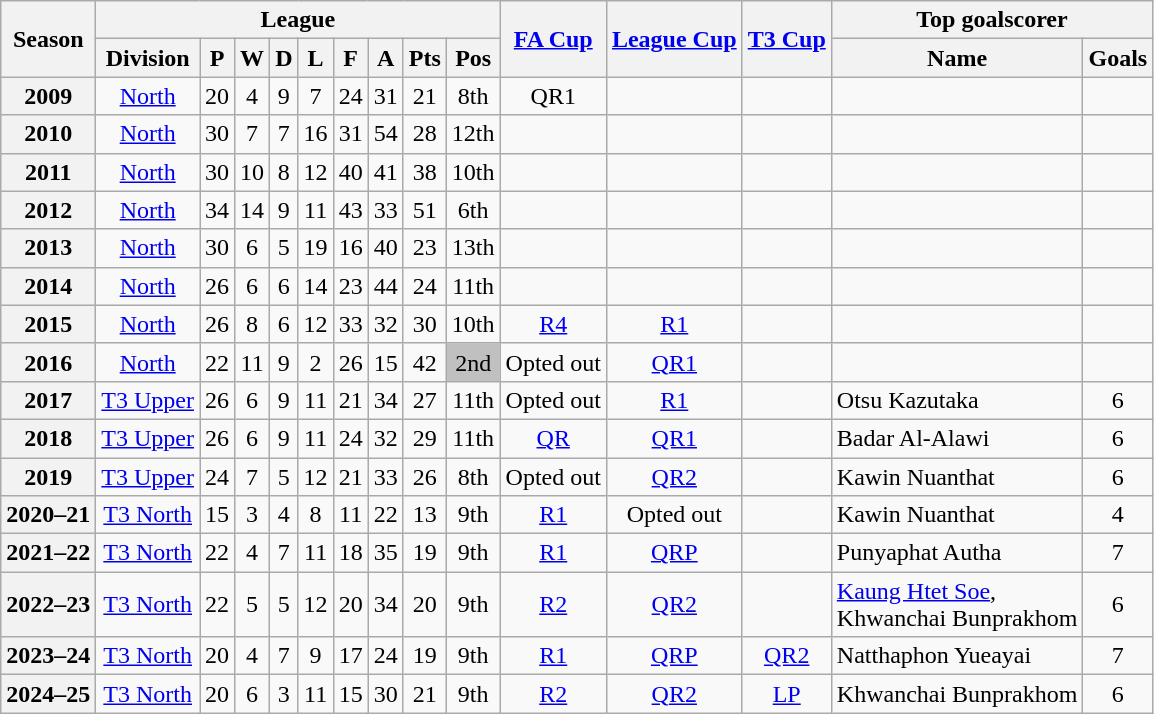<table class="wikitable" style="text-align: center">
<tr>
<th rowspan=2>Season</th>
<th colspan=9>League</th>
<th rowspan=2><a href='#'>FA Cup</a></th>
<th rowspan=2><a href='#'>League Cup</a></th>
<th rowspan=2><a href='#'>T3 Cup</a></th>
<th colspan=2>Top goalscorer</th>
</tr>
<tr>
<th>Division</th>
<th>P</th>
<th>W</th>
<th>D</th>
<th>L</th>
<th>F</th>
<th>A</th>
<th>Pts</th>
<th>Pos</th>
<th>Name</th>
<th>Goals</th>
</tr>
<tr>
<th>2009</th>
<td><a href='#'>North</a></td>
<td>20</td>
<td>4</td>
<td>9</td>
<td>7</td>
<td>24</td>
<td>31</td>
<td>21</td>
<td>8th</td>
<td>QR1</td>
<td></td>
<td></td>
<td></td>
<td></td>
</tr>
<tr>
<th>2010</th>
<td><a href='#'>North</a></td>
<td>30</td>
<td>7</td>
<td>7</td>
<td>16</td>
<td>31</td>
<td>54</td>
<td>28</td>
<td>12th</td>
<td></td>
<td></td>
<td></td>
<td></td>
<td></td>
</tr>
<tr>
<th>2011</th>
<td><a href='#'>North</a></td>
<td>30</td>
<td>10</td>
<td>8</td>
<td>12</td>
<td>40</td>
<td>41</td>
<td>38</td>
<td>10th</td>
<td></td>
<td></td>
<td></td>
<td></td>
<td></td>
</tr>
<tr>
<th>2012</th>
<td><a href='#'>North</a></td>
<td>34</td>
<td>14</td>
<td>9</td>
<td>11</td>
<td>43</td>
<td>33</td>
<td>51</td>
<td>6th</td>
<td></td>
<td></td>
<td></td>
<td></td>
<td></td>
</tr>
<tr>
<th>2013</th>
<td><a href='#'>North</a></td>
<td>30</td>
<td>6</td>
<td>5</td>
<td>19</td>
<td>16</td>
<td>40</td>
<td>23</td>
<td>13th</td>
<td></td>
<td></td>
<td></td>
<td></td>
<td></td>
</tr>
<tr>
<th>2014</th>
<td><a href='#'>North</a></td>
<td>26</td>
<td>6</td>
<td>6</td>
<td>14</td>
<td>23</td>
<td>44</td>
<td>24</td>
<td>11th</td>
<td></td>
<td></td>
<td></td>
<td></td>
<td></td>
</tr>
<tr>
<th>2015</th>
<td><a href='#'>North</a></td>
<td>26</td>
<td>8</td>
<td>6</td>
<td>12</td>
<td>33</td>
<td>32</td>
<td>30</td>
<td>10th</td>
<td><a href='#'>R4</a></td>
<td><a href='#'>R1</a></td>
<td></td>
<td></td>
<td></td>
</tr>
<tr>
<th>2016</th>
<td><a href='#'>North</a></td>
<td>22</td>
<td>11</td>
<td>9</td>
<td>2</td>
<td>26</td>
<td>15</td>
<td>42</td>
<td bgcolor=silver>2nd</td>
<td>Opted out</td>
<td><a href='#'>QR1</a></td>
<td></td>
<td></td>
<td></td>
</tr>
<tr>
<th>2017</th>
<td><a href='#'>T3 Upper</a></td>
<td>26</td>
<td>6</td>
<td>9</td>
<td>11</td>
<td>21</td>
<td>34</td>
<td>27</td>
<td>11th</td>
<td>Opted out</td>
<td><a href='#'>R1</a></td>
<td></td>
<td align="left"> Otsu Kazutaka</td>
<td>6</td>
</tr>
<tr>
<th>2018</th>
<td><a href='#'>T3 Upper</a></td>
<td>26</td>
<td>6</td>
<td>9</td>
<td>11</td>
<td>24</td>
<td>32</td>
<td>29</td>
<td>11th</td>
<td><a href='#'>QR</a></td>
<td><a href='#'>QR1</a></td>
<td></td>
<td align="left"> Badar Al-Alawi</td>
<td>6</td>
</tr>
<tr>
<th>2019</th>
<td><a href='#'>T3 Upper</a></td>
<td>24</td>
<td>7</td>
<td>5</td>
<td>12</td>
<td>21</td>
<td>33</td>
<td>26</td>
<td>8th</td>
<td>Opted out</td>
<td><a href='#'>QR2</a></td>
<td></td>
<td align="left"> Kawin Nuanthat</td>
<td>6</td>
</tr>
<tr>
<th>2020–21</th>
<td><a href='#'>T3 North</a></td>
<td>15</td>
<td>3</td>
<td>4</td>
<td>8</td>
<td>11</td>
<td>22</td>
<td>13</td>
<td>9th</td>
<td><a href='#'>R1</a></td>
<td>Opted out</td>
<td></td>
<td align="left"> Kawin Nuanthat</td>
<td>4</td>
</tr>
<tr>
<th>2021–22</th>
<td><a href='#'>T3 North</a></td>
<td>22</td>
<td>4</td>
<td>7</td>
<td>11</td>
<td>18</td>
<td>35</td>
<td>19</td>
<td>9th</td>
<td><a href='#'>R1</a></td>
<td><a href='#'>QRP</a></td>
<td></td>
<td align="left"> Punyaphat Autha</td>
<td>7</td>
</tr>
<tr>
<th>2022–23</th>
<td><a href='#'>T3 North</a></td>
<td>22</td>
<td>5</td>
<td>5</td>
<td>12</td>
<td>20</td>
<td>34</td>
<td>20</td>
<td>9th</td>
<td><a href='#'>R2</a></td>
<td><a href='#'>QR2</a></td>
<td></td>
<td align="left"> <a href='#'>Kaung Htet Soe</a>,<br> Khwanchai Bunprakhom</td>
<td>6</td>
</tr>
<tr>
<th>2023–24</th>
<td><a href='#'>T3 North</a></td>
<td>20</td>
<td>4</td>
<td>7</td>
<td>9</td>
<td>17</td>
<td>24</td>
<td>19</td>
<td>9th</td>
<td><a href='#'>R1</a></td>
<td><a href='#'>QRP</a></td>
<td><a href='#'>QR2</a></td>
<td align="left"> Natthaphon Yueayai</td>
<td>7</td>
</tr>
<tr>
<th>2024–25</th>
<td><a href='#'>T3 North</a></td>
<td>20</td>
<td>6</td>
<td>3</td>
<td>11</td>
<td>15</td>
<td>30</td>
<td>21</td>
<td>9th</td>
<td><a href='#'>R2</a></td>
<td><a href='#'>QR2</a></td>
<td><a href='#'>LP</a></td>
<td align="left"> Khwanchai Bunprakhom</td>
<td>6</td>
</tr>
</table>
